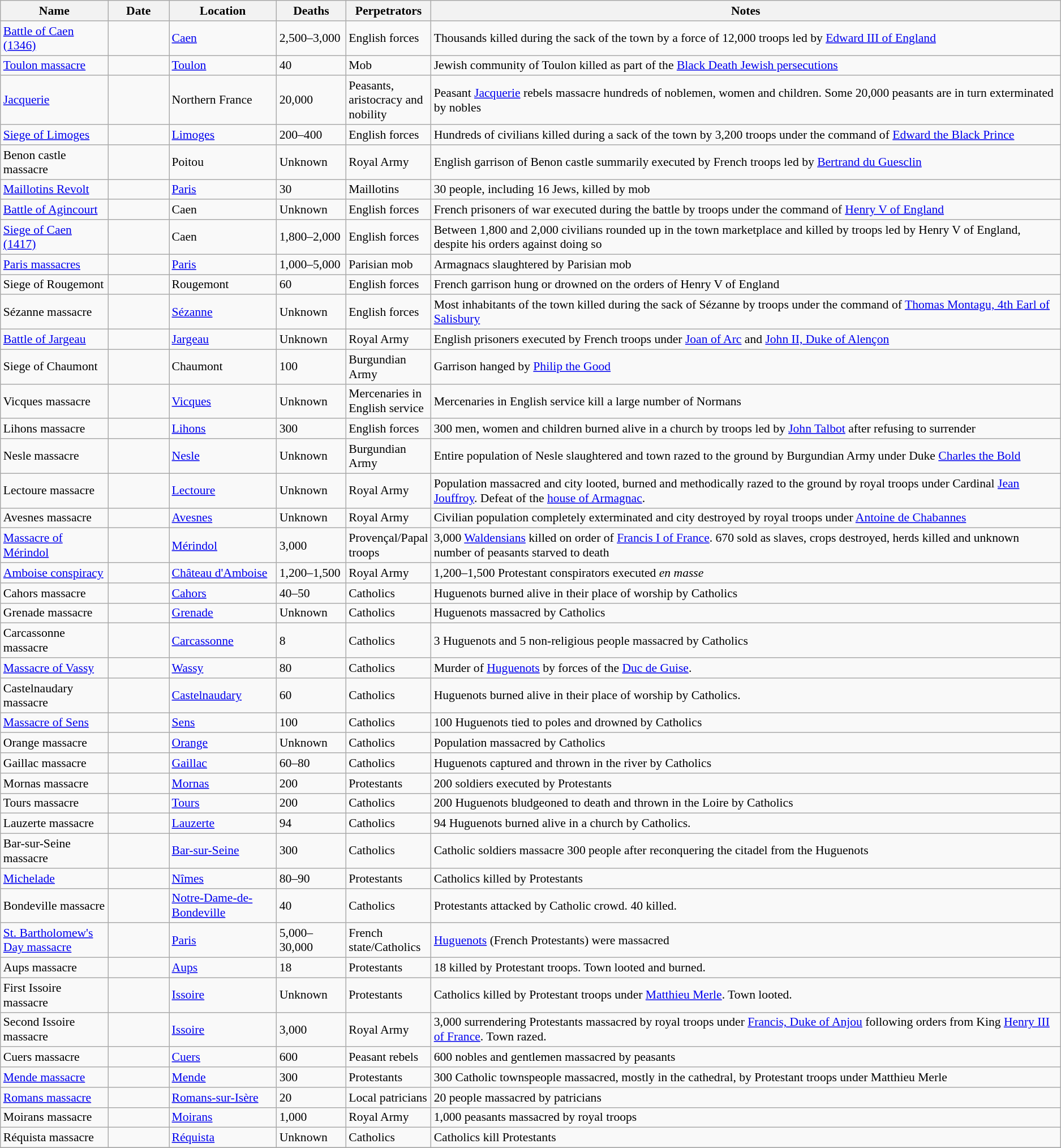<table class="sortable wikitable" style="font-size:90%;">
<tr>
<th style="width:120px;">Name</th>
<th style="width:65px;">Date</th>
<th style="width:120px;">Location</th>
<th ! data-sort-type="number" style="width:75px;">Deaths</th>
<th style="width:75px;">Perpetrators</th>
<th class="unsortable">Notes</th>
</tr>
<tr>
<td><a href='#'>Battle of Caen (1346)</a></td>
<td></td>
<td><a href='#'>Caen</a></td>
<td>2,500–3,000</td>
<td>English forces</td>
<td>Thousands killed during the sack of the town by a force of 12,000 troops led by <a href='#'>Edward III of England</a></td>
</tr>
<tr>
<td><a href='#'>Toulon massacre</a></td>
<td></td>
<td><a href='#'>Toulon</a></td>
<td>40</td>
<td>Mob</td>
<td>Jewish community of Toulon killed as part of the <a href='#'>Black Death Jewish persecutions</a></td>
</tr>
<tr>
<td><a href='#'>Jacquerie</a></td>
<td></td>
<td>Northern France</td>
<td>20,000</td>
<td>Peasants, aristocracy and nobility</td>
<td>Peasant <a href='#'>Jacquerie</a> rebels massacre hundreds of noblemen, women and children. Some 20,000 peasants are in turn exterminated by nobles</td>
</tr>
<tr>
<td><a href='#'>Siege of Limoges</a></td>
<td></td>
<td><a href='#'>Limoges</a></td>
<td>200–400</td>
<td>English forces</td>
<td>Hundreds of civilians killed during a sack of the town by 3,200 troops under the command of <a href='#'>Edward the Black Prince</a></td>
</tr>
<tr>
<td>Benon castle massacre</td>
<td></td>
<td>Poitou</td>
<td>Unknown</td>
<td>Royal Army</td>
<td>English garrison of Benon castle summarily executed by French troops led by <a href='#'>Bertrand du Guesclin</a></td>
</tr>
<tr>
<td><a href='#'>Maillotins Revolt</a></td>
<td></td>
<td><a href='#'>Paris</a></td>
<td>30</td>
<td>Maillotins</td>
<td>30 people, including 16 Jews, killed by mob</td>
</tr>
<tr>
<td><a href='#'>Battle of Agincourt</a></td>
<td></td>
<td>Caen</td>
<td>Unknown</td>
<td>English forces</td>
<td>French prisoners of war executed during the battle by troops under the command of <a href='#'>Henry V of England</a></td>
</tr>
<tr>
<td><a href='#'>Siege of Caen (1417)</a></td>
<td></td>
<td>Caen</td>
<td>1,800–2,000</td>
<td>English forces</td>
<td>Between 1,800 and 2,000 civilians rounded up in the town marketplace and killed by troops led by Henry V of England, despite his orders against doing so</td>
</tr>
<tr>
<td><a href='#'>Paris massacres</a></td>
<td> <br> </td>
<td><a href='#'>Paris</a></td>
<td>1,000–5,000</td>
<td>Parisian mob</td>
<td>Armagnacs slaughtered by Parisian mob</td>
</tr>
<tr>
<td>Siege of Rougemont</td>
<td></td>
<td>Rougemont</td>
<td>60</td>
<td>English forces</td>
<td>French garrison hung or drowned on the orders of Henry V of England</td>
</tr>
<tr>
<td>Sézanne massacre</td>
<td></td>
<td><a href='#'>Sézanne</a></td>
<td>Unknown</td>
<td>English forces</td>
<td>Most inhabitants of the town killed during the sack of Sézanne by troops under the command of <a href='#'>Thomas Montagu, 4th Earl of Salisbury</a></td>
</tr>
<tr>
<td><a href='#'>Battle of Jargeau</a></td>
<td></td>
<td><a href='#'>Jargeau</a></td>
<td>Unknown</td>
<td>Royal Army</td>
<td>English prisoners executed by French troops under <a href='#'>Joan of Arc</a> and <a href='#'>John II, Duke of Alençon</a></td>
</tr>
<tr>
<td>Siege of Chaumont</td>
<td></td>
<td>Chaumont</td>
<td>100</td>
<td>Burgundian Army</td>
<td>Garrison hanged by <a href='#'>Philip the Good</a></td>
</tr>
<tr>
<td>Vicques massacre</td>
<td></td>
<td><a href='#'>Vicques</a></td>
<td>Unknown</td>
<td>Mercenaries in English service</td>
<td>Mercenaries in English service kill a large number of Normans</td>
</tr>
<tr>
<td>Lihons massacre</td>
<td></td>
<td><a href='#'>Lihons</a></td>
<td>300</td>
<td>English forces</td>
<td>300 men, women and children burned alive in a church by troops led by <a href='#'>John Talbot</a> after refusing to surrender</td>
</tr>
<tr>
<td>Nesle massacre</td>
<td></td>
<td><a href='#'>Nesle</a></td>
<td>Unknown</td>
<td>Burgundian Army</td>
<td>Entire population of Nesle slaughtered and town razed to the ground by Burgundian Army under Duke <a href='#'>Charles the Bold</a></td>
</tr>
<tr>
<td>Lectoure massacre</td>
<td></td>
<td><a href='#'>Lectoure</a></td>
<td>Unknown</td>
<td>Royal Army</td>
<td>Population massacred and city looted, burned and methodically razed to the ground by royal troops under Cardinal <a href='#'>Jean Jouffroy</a>. Defeat of the <a href='#'>house of Armagnac</a>.</td>
</tr>
<tr>
<td>Avesnes massacre</td>
<td></td>
<td><a href='#'>Avesnes</a></td>
<td>Unknown</td>
<td>Royal Army</td>
<td>Civilian population completely exterminated and city destroyed by royal troops under <a href='#'>Antoine de Chabannes</a></td>
</tr>
<tr>
<td><a href='#'>Massacre of Mérindol</a></td>
<td></td>
<td><a href='#'>Mérindol</a></td>
<td>3,000</td>
<td>Provençal/Papal troops</td>
<td>3,000 <a href='#'>Waldensians</a> killed on order of <a href='#'>Francis I of France</a>. 670 sold as slaves, crops destroyed, herds killed and unknown number of peasants starved to death</td>
</tr>
<tr>
<td><a href='#'>Amboise conspiracy</a></td>
<td></td>
<td><a href='#'>Château d'Amboise</a></td>
<td>1,200–1,500</td>
<td>Royal Army</td>
<td>1,200–1,500 Protestant conspirators executed <em>en masse</em></td>
</tr>
<tr>
<td>Cahors massacre</td>
<td></td>
<td><a href='#'>Cahors</a></td>
<td>40–50</td>
<td>Catholics</td>
<td>Huguenots burned alive in their place of worship by Catholics</td>
</tr>
<tr>
<td>Grenade massacre</td>
<td></td>
<td><a href='#'>Grenade</a></td>
<td>Unknown</td>
<td>Catholics</td>
<td>Huguenots massacred by Catholics</td>
</tr>
<tr>
<td>Carcassonne massacre</td>
<td></td>
<td><a href='#'>Carcassonne</a></td>
<td>8</td>
<td>Catholics</td>
<td>3 Huguenots and 5 non-religious people massacred by Catholics</td>
</tr>
<tr>
<td><a href='#'>Massacre of Vassy</a></td>
<td></td>
<td><a href='#'>Wassy</a></td>
<td>80</td>
<td>Catholics</td>
<td>Murder of <a href='#'>Huguenots</a> by forces of the <a href='#'>Duc de Guise</a>.</td>
</tr>
<tr>
<td>Castelnaudary massacre</td>
<td></td>
<td><a href='#'>Castelnaudary</a></td>
<td>60</td>
<td>Catholics</td>
<td>Huguenots burned alive in their place of worship by Catholics.</td>
</tr>
<tr>
<td><a href='#'>Massacre of Sens</a></td>
<td></td>
<td><a href='#'>Sens</a></td>
<td>100</td>
<td>Catholics</td>
<td>100 Huguenots tied to poles and drowned by Catholics</td>
</tr>
<tr>
<td>Orange massacre</td>
<td></td>
<td><a href='#'>Orange</a></td>
<td>Unknown</td>
<td>Catholics</td>
<td>Population massacred by Catholics</td>
</tr>
<tr>
<td>Gaillac massacre</td>
<td></td>
<td><a href='#'>Gaillac</a></td>
<td>60–80</td>
<td>Catholics</td>
<td>Huguenots captured and thrown in the river by Catholics</td>
</tr>
<tr>
<td>Mornas massacre</td>
<td></td>
<td><a href='#'>Mornas</a></td>
<td>200</td>
<td>Protestants</td>
<td>200 soldiers executed by Protestants</td>
</tr>
<tr>
<td>Tours massacre</td>
<td></td>
<td><a href='#'>Tours</a></td>
<td>200</td>
<td>Catholics</td>
<td>200 Huguenots bludgeoned to death and thrown in the Loire by Catholics</td>
</tr>
<tr>
<td>Lauzerte massacre</td>
<td></td>
<td><a href='#'>Lauzerte</a></td>
<td>94</td>
<td>Catholics</td>
<td>94 Huguenots burned alive in a church by Catholics.</td>
</tr>
<tr>
<td>Bar-sur-Seine massacre</td>
<td></td>
<td><a href='#'>Bar-sur-Seine</a></td>
<td>300</td>
<td>Catholics</td>
<td>Catholic soldiers massacre 300 people after reconquering the citadel from the Huguenots</td>
</tr>
<tr>
<td><a href='#'>Michelade</a></td>
<td></td>
<td><a href='#'>Nîmes</a></td>
<td>80–90</td>
<td>Protestants</td>
<td>Catholics killed by Protestants</td>
</tr>
<tr>
<td>Bondeville massacre</td>
<td></td>
<td><a href='#'>Notre-Dame-de-Bondeville</a></td>
<td>40</td>
<td>Catholics</td>
<td>Protestants attacked by Catholic crowd. 40 killed.</td>
</tr>
<tr>
<td><a href='#'>St. Bartholomew's Day massacre</a></td>
<td></td>
<td><a href='#'>Paris</a></td>
<td>5,000–30,000</td>
<td>French state/Catholics</td>
<td><a href='#'>Huguenots</a> (French Protestants) were massacred</td>
</tr>
<tr>
<td>Aups massacre</td>
<td></td>
<td><a href='#'>Aups</a></td>
<td>18</td>
<td>Protestants</td>
<td>18 killed by Protestant troops. Town looted and burned.</td>
</tr>
<tr>
<td>First Issoire massacre</td>
<td></td>
<td><a href='#'>Issoire</a></td>
<td>Unknown</td>
<td>Protestants</td>
<td>Catholics killed by Protestant troops under <a href='#'>Matthieu Merle</a>. Town looted.</td>
</tr>
<tr>
<td>Second Issoire massacre</td>
<td></td>
<td><a href='#'>Issoire</a></td>
<td>3,000</td>
<td>Royal Army</td>
<td>3,000 surrendering Protestants massacred by royal troops under <a href='#'>Francis, Duke of Anjou</a> following orders from King <a href='#'>Henry III of France</a>. Town razed.</td>
</tr>
<tr>
<td>Cuers massacre</td>
<td></td>
<td><a href='#'>Cuers</a></td>
<td>600</td>
<td>Peasant rebels</td>
<td>600 nobles and gentlemen massacred by peasants</td>
</tr>
<tr>
<td><a href='#'>Mende massacre</a></td>
<td></td>
<td><a href='#'>Mende</a></td>
<td>300</td>
<td>Protestants</td>
<td>300 Catholic townspeople massacred, mostly in the cathedral, by Protestant troops under Matthieu Merle</td>
</tr>
<tr>
<td><a href='#'>Romans massacre</a></td>
<td></td>
<td><a href='#'>Romans-sur-Isère</a></td>
<td>20</td>
<td>Local patricians</td>
<td>20 people massacred by patricians</td>
</tr>
<tr>
<td>Moirans massacre</td>
<td></td>
<td><a href='#'>Moirans</a></td>
<td>1,000</td>
<td>Royal Army</td>
<td>1,000 peasants massacred by royal troops</td>
</tr>
<tr>
<td>Réquista massacre</td>
<td></td>
<td><a href='#'>Réquista</a></td>
<td>Unknown</td>
<td>Catholics</td>
<td>Catholics kill Protestants</td>
</tr>
<tr>
</tr>
</table>
